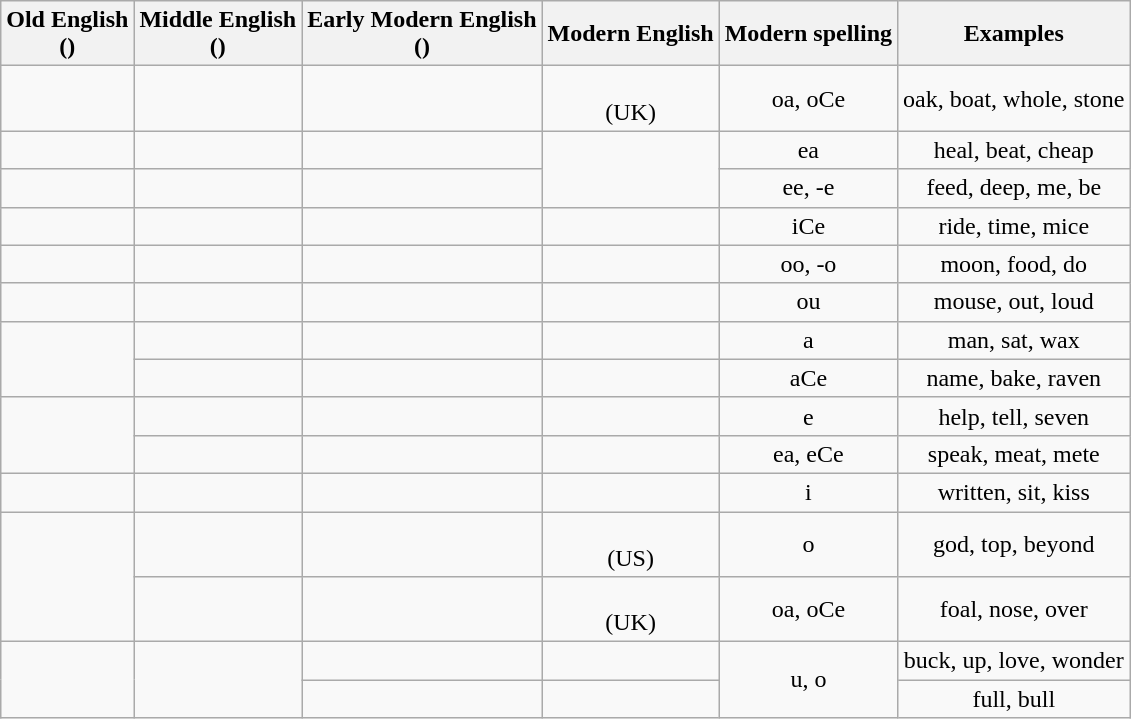<table class="wikitable" style="text-align: center;">
<tr>
<th>Old English<br>()</th>
<th>Middle English<br>()</th>
<th>Early Modern English<br>()</th>
<th>Modern English</th>
<th>Modern spelling</th>
<th>Examples</th>
</tr>
<tr>
<td></td>
<td></td>
<td></td>
<td> <br> (UK)</td>
<td>oa, oCe</td>
<td>oak, boat, whole, stone</td>
</tr>
<tr>
<td></td>
<td></td>
<td></td>
<td rowspan=2></td>
<td>ea</td>
<td>heal, beat, cheap</td>
</tr>
<tr>
<td></td>
<td></td>
<td></td>
<td>ee, -e</td>
<td>feed, deep, me, be</td>
</tr>
<tr>
<td></td>
<td></td>
<td>  </td>
<td></td>
<td>iCe</td>
<td>ride, time, mice</td>
</tr>
<tr>
<td></td>
<td></td>
<td></td>
<td></td>
<td>oo, -o</td>
<td>moon, food, do</td>
</tr>
<tr>
<td></td>
<td></td>
<td>  </td>
<td></td>
<td>ou</td>
<td>mouse, out, loud</td>
</tr>
<tr>
<td rowspan=2></td>
<td></td>
<td></td>
<td></td>
<td>a</td>
<td>man, sat, wax</td>
</tr>
<tr>
<td></td>
<td></td>
<td></td>
<td>aCe</td>
<td>name, bake, raven</td>
</tr>
<tr>
<td rowspan=2></td>
<td></td>
<td></td>
<td></td>
<td>e</td>
<td>help, tell, seven</td>
</tr>
<tr>
<td></td>
<td></td>
<td></td>
<td>ea, eCe</td>
<td>speak, meat, mete</td>
</tr>
<tr>
<td></td>
<td></td>
<td></td>
<td></td>
<td>i</td>
<td>written, sit, kiss</td>
</tr>
<tr>
<td rowspan=2></td>
<td></td>
<td></td>
<td> <br> (US)</td>
<td>o</td>
<td>god, top, beyond</td>
</tr>
<tr>
<td></td>
<td></td>
<td> <br> (UK)</td>
<td>oa, oCe</td>
<td>foal, nose, over</td>
</tr>
<tr>
<td rowspan=2></td>
<td rowspan=2></td>
<td></td>
<td></td>
<td rowspan=2>u, o</td>
<td>buck, up, love, wonder</td>
</tr>
<tr>
<td></td>
<td></td>
<td>full, bull</td>
</tr>
</table>
